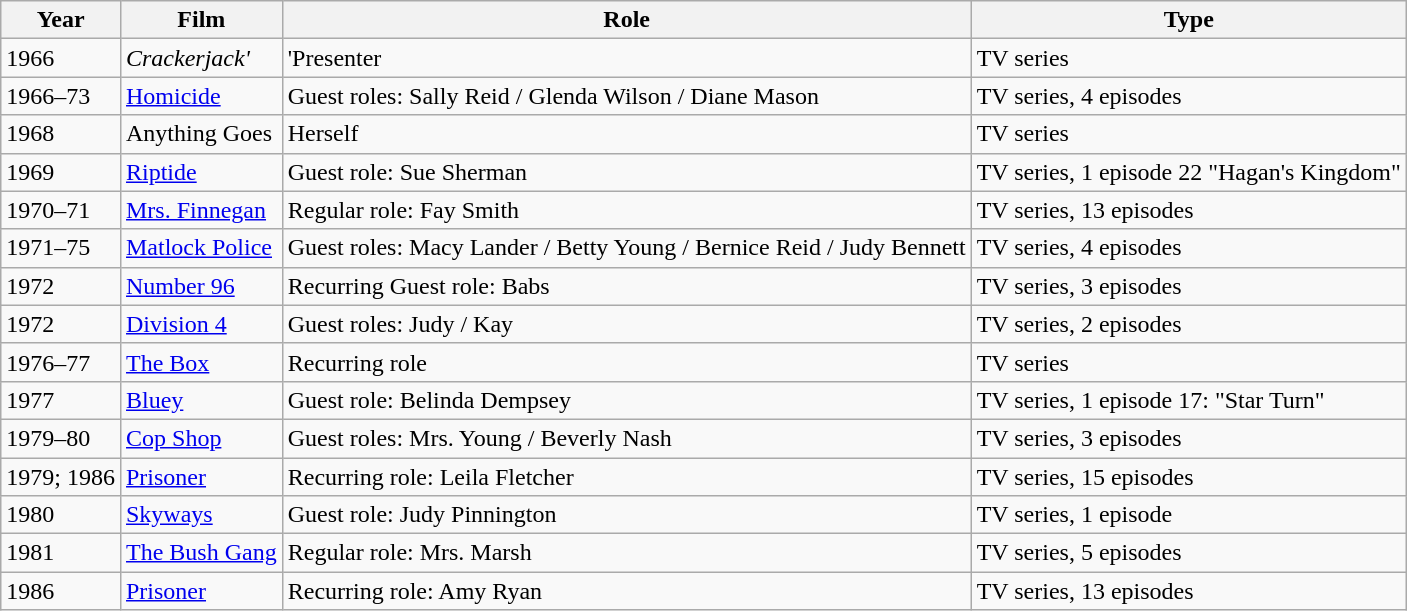<table class="wikitable sortable">
<tr>
<th>Year</th>
<th>Film</th>
<th>Role</th>
<th class="unsortable">Type</th>
</tr>
<tr>
<td>1966</td>
<td><em>Crackerjack'</td>
<td>'Presenter</td>
<td>TV series</td>
</tr>
<tr>
<td>1966–73</td>
<td></em><a href='#'>Homicide</a><em></td>
<td>Guest roles: Sally Reid / Glenda Wilson / Diane Mason</td>
<td>TV series, 4 episodes</td>
</tr>
<tr>
<td>1968</td>
<td></em>Anything Goes<em></td>
<td>Herself</td>
<td>TV series</td>
</tr>
<tr>
<td>1969</td>
<td></em><a href='#'>Riptide</a><em></td>
<td>Guest role: Sue Sherman</td>
<td>TV series, 1 episode 22 "Hagan's Kingdom"</td>
</tr>
<tr>
<td>1970–71</td>
<td></em><a href='#'>Mrs. Finnegan</a><em></td>
<td>Regular role: Fay Smith</td>
<td>TV series, 13 episodes</td>
</tr>
<tr>
<td>1971–75</td>
<td></em><a href='#'>Matlock Police</a><em></td>
<td>Guest roles: Macy Lander / Betty Young / Bernice Reid / Judy Bennett</td>
<td>TV series, 4 episodes</td>
</tr>
<tr>
<td>1972</td>
<td></em><a href='#'>Number 96</a><em></td>
<td>Recurring Guest role: Babs</td>
<td>TV series, 3 episodes</td>
</tr>
<tr>
<td>1972</td>
<td></em><a href='#'>Division 4</a><em></td>
<td>Guest roles: Judy / Kay</td>
<td>TV series, 2 episodes</td>
</tr>
<tr>
<td>1976–77</td>
<td></em><a href='#'>The Box</a><em></td>
<td>Recurring role</td>
<td>TV series</td>
</tr>
<tr>
<td>1977</td>
<td></em><a href='#'>Bluey</a><em></td>
<td>Guest role: Belinda Dempsey</td>
<td>TV series, 1 episode 17: "Star Turn"</td>
</tr>
<tr>
<td>1979–80</td>
<td></em><a href='#'>Cop Shop</a><em></td>
<td>Guest roles: Mrs. Young / Beverly Nash</td>
<td>TV series, 3 episodes</td>
</tr>
<tr>
<td>1979; 1986</td>
<td></em><a href='#'>Prisoner</a><em></td>
<td>Recurring role: Leila Fletcher</td>
<td>TV series, 15 episodes</td>
</tr>
<tr>
<td>1980</td>
<td></em><a href='#'>Skyways</a><em></td>
<td>Guest role: Judy Pinnington</td>
<td>TV series, 1 episode</td>
</tr>
<tr>
<td>1981</td>
<td></em><a href='#'>The Bush Gang</a><em></td>
<td>Regular role: Mrs. Marsh</td>
<td>TV series, 5 episodes</td>
</tr>
<tr>
<td>1986</td>
<td></em><a href='#'>Prisoner</a><em></td>
<td>Recurring role: Amy Ryan</td>
<td>TV series, 13 episodes</td>
</tr>
</table>
